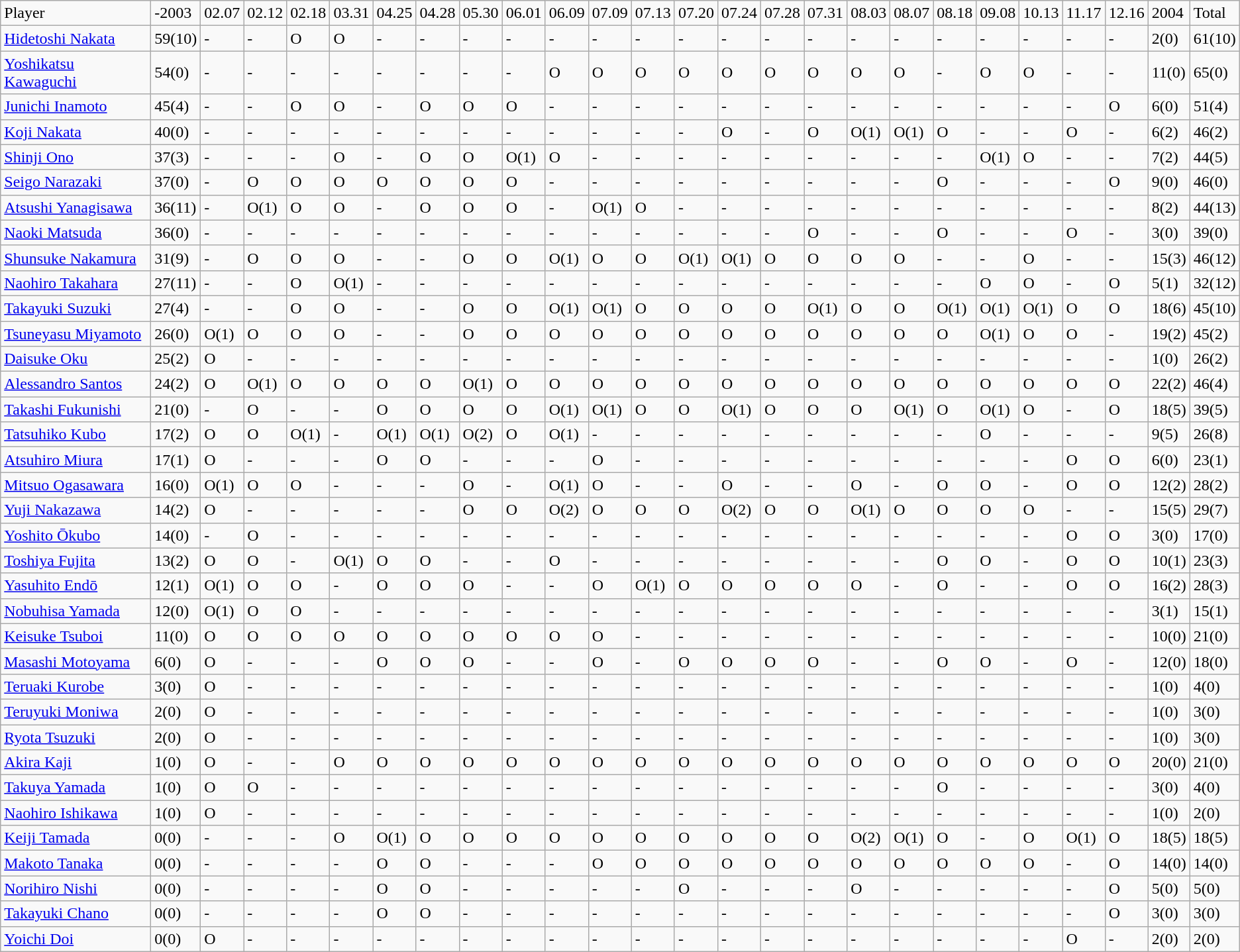<table class="wikitable" style="text-align:left;">
<tr>
<td>Player</td>
<td>-2003</td>
<td>02.07</td>
<td>02.12</td>
<td>02.18</td>
<td>03.31</td>
<td>04.25</td>
<td>04.28</td>
<td>05.30</td>
<td>06.01</td>
<td>06.09</td>
<td>07.09</td>
<td>07.13</td>
<td>07.20</td>
<td>07.24</td>
<td>07.28</td>
<td>07.31</td>
<td>08.03</td>
<td>08.07</td>
<td>08.18</td>
<td>09.08</td>
<td>10.13</td>
<td>11.17</td>
<td>12.16</td>
<td>2004</td>
<td>Total</td>
</tr>
<tr>
<td><a href='#'>Hidetoshi Nakata</a></td>
<td>59(10)</td>
<td>-</td>
<td>-</td>
<td>O</td>
<td>O</td>
<td>-</td>
<td>-</td>
<td>-</td>
<td>-</td>
<td>-</td>
<td>-</td>
<td>-</td>
<td>-</td>
<td>-</td>
<td>-</td>
<td>-</td>
<td>-</td>
<td>-</td>
<td>-</td>
<td>-</td>
<td>-</td>
<td>-</td>
<td>-</td>
<td>2(0)</td>
<td>61(10)</td>
</tr>
<tr>
<td><a href='#'>Yoshikatsu Kawaguchi</a></td>
<td>54(0)</td>
<td>-</td>
<td>-</td>
<td>-</td>
<td>-</td>
<td>-</td>
<td>-</td>
<td>-</td>
<td>-</td>
<td>O</td>
<td>O</td>
<td>O</td>
<td>O</td>
<td>O</td>
<td>O</td>
<td>O</td>
<td>O</td>
<td>O</td>
<td>-</td>
<td>O</td>
<td>O</td>
<td>-</td>
<td>-</td>
<td>11(0)</td>
<td>65(0)</td>
</tr>
<tr>
<td><a href='#'>Junichi Inamoto</a></td>
<td>45(4)</td>
<td>-</td>
<td>-</td>
<td>O</td>
<td>O</td>
<td>-</td>
<td>O</td>
<td>O</td>
<td>O</td>
<td>-</td>
<td>-</td>
<td>-</td>
<td>-</td>
<td>-</td>
<td>-</td>
<td>-</td>
<td>-</td>
<td>-</td>
<td>-</td>
<td>-</td>
<td>-</td>
<td>-</td>
<td>O</td>
<td>6(0)</td>
<td>51(4)</td>
</tr>
<tr>
<td><a href='#'>Koji Nakata</a></td>
<td>40(0)</td>
<td>-</td>
<td>-</td>
<td>-</td>
<td>-</td>
<td>-</td>
<td>-</td>
<td>-</td>
<td>-</td>
<td>-</td>
<td>-</td>
<td>-</td>
<td>-</td>
<td>O</td>
<td>-</td>
<td>O</td>
<td>O(1)</td>
<td>O(1)</td>
<td>O</td>
<td>-</td>
<td>-</td>
<td>O</td>
<td>-</td>
<td>6(2)</td>
<td>46(2)</td>
</tr>
<tr>
<td><a href='#'>Shinji Ono</a></td>
<td>37(3)</td>
<td>-</td>
<td>-</td>
<td>-</td>
<td>O</td>
<td>-</td>
<td>O</td>
<td>O</td>
<td>O(1)</td>
<td>O</td>
<td>-</td>
<td>-</td>
<td>-</td>
<td>-</td>
<td>-</td>
<td>-</td>
<td>-</td>
<td>-</td>
<td>-</td>
<td>O(1)</td>
<td>O</td>
<td>-</td>
<td>-</td>
<td>7(2)</td>
<td>44(5)</td>
</tr>
<tr>
<td><a href='#'>Seigo Narazaki</a></td>
<td>37(0)</td>
<td>-</td>
<td>O</td>
<td>O</td>
<td>O</td>
<td>O</td>
<td>O</td>
<td>O</td>
<td>O</td>
<td>-</td>
<td>-</td>
<td>-</td>
<td>-</td>
<td>-</td>
<td>-</td>
<td>-</td>
<td>-</td>
<td>-</td>
<td>O</td>
<td>-</td>
<td>-</td>
<td>-</td>
<td>O</td>
<td>9(0)</td>
<td>46(0)</td>
</tr>
<tr>
<td><a href='#'>Atsushi Yanagisawa</a></td>
<td>36(11)</td>
<td>-</td>
<td>O(1)</td>
<td>O</td>
<td>O</td>
<td>-</td>
<td>O</td>
<td>O</td>
<td>O</td>
<td>-</td>
<td>O(1)</td>
<td>O</td>
<td>-</td>
<td>-</td>
<td>-</td>
<td>-</td>
<td>-</td>
<td>-</td>
<td>-</td>
<td>-</td>
<td>-</td>
<td>-</td>
<td>-</td>
<td>8(2)</td>
<td>44(13)</td>
</tr>
<tr>
<td><a href='#'>Naoki Matsuda</a></td>
<td>36(0)</td>
<td>-</td>
<td>-</td>
<td>-</td>
<td>-</td>
<td>-</td>
<td>-</td>
<td>-</td>
<td>-</td>
<td>-</td>
<td>-</td>
<td>-</td>
<td>-</td>
<td>-</td>
<td>-</td>
<td>O</td>
<td>-</td>
<td>-</td>
<td>O</td>
<td>-</td>
<td>-</td>
<td>O</td>
<td>-</td>
<td>3(0)</td>
<td>39(0)</td>
</tr>
<tr>
<td><a href='#'>Shunsuke Nakamura</a></td>
<td>31(9)</td>
<td>-</td>
<td>O</td>
<td>O</td>
<td>O</td>
<td>-</td>
<td>-</td>
<td>O</td>
<td>O</td>
<td>O(1)</td>
<td>O</td>
<td>O</td>
<td>O(1)</td>
<td>O(1)</td>
<td>O</td>
<td>O</td>
<td>O</td>
<td>O</td>
<td>-</td>
<td>-</td>
<td>O</td>
<td>-</td>
<td>-</td>
<td>15(3)</td>
<td>46(12)</td>
</tr>
<tr>
<td><a href='#'>Naohiro Takahara</a></td>
<td>27(11)</td>
<td>-</td>
<td>-</td>
<td>O</td>
<td>O(1)</td>
<td>-</td>
<td>-</td>
<td>-</td>
<td>-</td>
<td>-</td>
<td>-</td>
<td>-</td>
<td>-</td>
<td>-</td>
<td>-</td>
<td>-</td>
<td>-</td>
<td>-</td>
<td>-</td>
<td>O</td>
<td>O</td>
<td>-</td>
<td>O</td>
<td>5(1)</td>
<td>32(12)</td>
</tr>
<tr>
<td><a href='#'>Takayuki Suzuki</a></td>
<td>27(4)</td>
<td>-</td>
<td>-</td>
<td>O</td>
<td>O</td>
<td>-</td>
<td>-</td>
<td>O</td>
<td>O</td>
<td>O(1)</td>
<td>O(1)</td>
<td>O</td>
<td>O</td>
<td>O</td>
<td>O</td>
<td>O(1)</td>
<td>O</td>
<td>O</td>
<td>O(1)</td>
<td>O(1)</td>
<td>O(1)</td>
<td>O</td>
<td>O</td>
<td>18(6)</td>
<td>45(10)</td>
</tr>
<tr>
<td><a href='#'>Tsuneyasu Miyamoto</a></td>
<td>26(0)</td>
<td>O(1)</td>
<td>O</td>
<td>O</td>
<td>O</td>
<td>-</td>
<td>-</td>
<td>O</td>
<td>O</td>
<td>O</td>
<td>O</td>
<td>O</td>
<td>O</td>
<td>O</td>
<td>O</td>
<td>O</td>
<td>O</td>
<td>O</td>
<td>O</td>
<td>O(1)</td>
<td>O</td>
<td>O</td>
<td>-</td>
<td>19(2)</td>
<td>45(2)</td>
</tr>
<tr>
<td><a href='#'>Daisuke Oku</a></td>
<td>25(2)</td>
<td>O</td>
<td>-</td>
<td>-</td>
<td>-</td>
<td>-</td>
<td>-</td>
<td>-</td>
<td>-</td>
<td>-</td>
<td>-</td>
<td>-</td>
<td>-</td>
<td>-</td>
<td>-</td>
<td>-</td>
<td>-</td>
<td>-</td>
<td>-</td>
<td>-</td>
<td>-</td>
<td>-</td>
<td>-</td>
<td>1(0)</td>
<td>26(2)</td>
</tr>
<tr>
<td><a href='#'>Alessandro Santos</a></td>
<td>24(2)</td>
<td>O</td>
<td>O(1)</td>
<td>O</td>
<td>O</td>
<td>O</td>
<td>O</td>
<td>O(1)</td>
<td>O</td>
<td>O</td>
<td>O</td>
<td>O</td>
<td>O</td>
<td>O</td>
<td>O</td>
<td>O</td>
<td>O</td>
<td>O</td>
<td>O</td>
<td>O</td>
<td>O</td>
<td>O</td>
<td>O</td>
<td>22(2)</td>
<td>46(4)</td>
</tr>
<tr>
<td><a href='#'>Takashi Fukunishi</a></td>
<td>21(0)</td>
<td>-</td>
<td>O</td>
<td>-</td>
<td>-</td>
<td>O</td>
<td>O</td>
<td>O</td>
<td>O</td>
<td>O(1)</td>
<td>O(1)</td>
<td>O</td>
<td>O</td>
<td>O(1)</td>
<td>O</td>
<td>O</td>
<td>O</td>
<td>O(1)</td>
<td>O</td>
<td>O(1)</td>
<td>O</td>
<td>-</td>
<td>O</td>
<td>18(5)</td>
<td>39(5)</td>
</tr>
<tr>
<td><a href='#'>Tatsuhiko Kubo</a></td>
<td>17(2)</td>
<td>O</td>
<td>O</td>
<td>O(1)</td>
<td>-</td>
<td>O(1)</td>
<td>O(1)</td>
<td>O(2)</td>
<td>O</td>
<td>O(1)</td>
<td>-</td>
<td>-</td>
<td>-</td>
<td>-</td>
<td>-</td>
<td>-</td>
<td>-</td>
<td>-</td>
<td>-</td>
<td>O</td>
<td>-</td>
<td>-</td>
<td>-</td>
<td>9(5)</td>
<td>26(8)</td>
</tr>
<tr>
<td><a href='#'>Atsuhiro Miura</a></td>
<td>17(1)</td>
<td>O</td>
<td>-</td>
<td>-</td>
<td>-</td>
<td>O</td>
<td>O</td>
<td>-</td>
<td>-</td>
<td>-</td>
<td>O</td>
<td>-</td>
<td>-</td>
<td>-</td>
<td>-</td>
<td>-</td>
<td>-</td>
<td>-</td>
<td>-</td>
<td>-</td>
<td>-</td>
<td>O</td>
<td>O</td>
<td>6(0)</td>
<td>23(1)</td>
</tr>
<tr>
<td><a href='#'>Mitsuo Ogasawara</a></td>
<td>16(0)</td>
<td>O(1)</td>
<td>O</td>
<td>O</td>
<td>-</td>
<td>-</td>
<td>-</td>
<td>O</td>
<td>-</td>
<td>O(1)</td>
<td>O</td>
<td>-</td>
<td>-</td>
<td>O</td>
<td>-</td>
<td>-</td>
<td>O</td>
<td>-</td>
<td>O</td>
<td>O</td>
<td>-</td>
<td>O</td>
<td>O</td>
<td>12(2)</td>
<td>28(2)</td>
</tr>
<tr>
<td><a href='#'>Yuji Nakazawa</a></td>
<td>14(2)</td>
<td>O</td>
<td>-</td>
<td>-</td>
<td>-</td>
<td>-</td>
<td>-</td>
<td>O</td>
<td>O</td>
<td>O(2)</td>
<td>O</td>
<td>O</td>
<td>O</td>
<td>O(2)</td>
<td>O</td>
<td>O</td>
<td>O(1)</td>
<td>O</td>
<td>O</td>
<td>O</td>
<td>O</td>
<td>-</td>
<td>-</td>
<td>15(5)</td>
<td>29(7)</td>
</tr>
<tr>
<td><a href='#'>Yoshito Ōkubo</a></td>
<td>14(0)</td>
<td>-</td>
<td>O</td>
<td>-</td>
<td>-</td>
<td>-</td>
<td>-</td>
<td>-</td>
<td>-</td>
<td>-</td>
<td>-</td>
<td>-</td>
<td>-</td>
<td>-</td>
<td>-</td>
<td>-</td>
<td>-</td>
<td>-</td>
<td>-</td>
<td>-</td>
<td>-</td>
<td>O</td>
<td>O</td>
<td>3(0)</td>
<td>17(0)</td>
</tr>
<tr>
<td><a href='#'>Toshiya Fujita</a></td>
<td>13(2)</td>
<td>O</td>
<td>O</td>
<td>-</td>
<td>O(1)</td>
<td>O</td>
<td>O</td>
<td>-</td>
<td>-</td>
<td>O</td>
<td>-</td>
<td>-</td>
<td>-</td>
<td>-</td>
<td>-</td>
<td>-</td>
<td>-</td>
<td>-</td>
<td>O</td>
<td>O</td>
<td>-</td>
<td>O</td>
<td>O</td>
<td>10(1)</td>
<td>23(3)</td>
</tr>
<tr>
<td><a href='#'>Yasuhito Endō</a></td>
<td>12(1)</td>
<td>O(1)</td>
<td>O</td>
<td>O</td>
<td>-</td>
<td>O</td>
<td>O</td>
<td>O</td>
<td>-</td>
<td>-</td>
<td>O</td>
<td>O(1)</td>
<td>O</td>
<td>O</td>
<td>O</td>
<td>O</td>
<td>O</td>
<td>-</td>
<td>O</td>
<td>-</td>
<td>-</td>
<td>O</td>
<td>O</td>
<td>16(2)</td>
<td>28(3)</td>
</tr>
<tr>
<td><a href='#'>Nobuhisa Yamada</a></td>
<td>12(0)</td>
<td>O(1)</td>
<td>O</td>
<td>O</td>
<td>-</td>
<td>-</td>
<td>-</td>
<td>-</td>
<td>-</td>
<td>-</td>
<td>-</td>
<td>-</td>
<td>-</td>
<td>-</td>
<td>-</td>
<td>-</td>
<td>-</td>
<td>-</td>
<td>-</td>
<td>-</td>
<td>-</td>
<td>-</td>
<td>-</td>
<td>3(1)</td>
<td>15(1)</td>
</tr>
<tr>
<td><a href='#'>Keisuke Tsuboi</a></td>
<td>11(0)</td>
<td>O</td>
<td>O</td>
<td>O</td>
<td>O</td>
<td>O</td>
<td>O</td>
<td>O</td>
<td>O</td>
<td>O</td>
<td>O</td>
<td>-</td>
<td>-</td>
<td>-</td>
<td>-</td>
<td>-</td>
<td>-</td>
<td>-</td>
<td>-</td>
<td>-</td>
<td>-</td>
<td>-</td>
<td>-</td>
<td>10(0)</td>
<td>21(0)</td>
</tr>
<tr>
<td><a href='#'>Masashi Motoyama</a></td>
<td>6(0)</td>
<td>O</td>
<td>-</td>
<td>-</td>
<td>-</td>
<td>O</td>
<td>O</td>
<td>O</td>
<td>-</td>
<td>-</td>
<td>O</td>
<td>-</td>
<td>O</td>
<td>O</td>
<td>O</td>
<td>O</td>
<td>-</td>
<td>-</td>
<td>O</td>
<td>O</td>
<td>-</td>
<td>O</td>
<td>-</td>
<td>12(0)</td>
<td>18(0)</td>
</tr>
<tr>
<td><a href='#'>Teruaki Kurobe</a></td>
<td>3(0)</td>
<td>O</td>
<td>-</td>
<td>-</td>
<td>-</td>
<td>-</td>
<td>-</td>
<td>-</td>
<td>-</td>
<td>-</td>
<td>-</td>
<td>-</td>
<td>-</td>
<td>-</td>
<td>-</td>
<td>-</td>
<td>-</td>
<td>-</td>
<td>-</td>
<td>-</td>
<td>-</td>
<td>-</td>
<td>-</td>
<td>1(0)</td>
<td>4(0)</td>
</tr>
<tr>
<td><a href='#'>Teruyuki Moniwa</a></td>
<td>2(0)</td>
<td>O</td>
<td>-</td>
<td>-</td>
<td>-</td>
<td>-</td>
<td>-</td>
<td>-</td>
<td>-</td>
<td>-</td>
<td>-</td>
<td>-</td>
<td>-</td>
<td>-</td>
<td>-</td>
<td>-</td>
<td>-</td>
<td>-</td>
<td>-</td>
<td>-</td>
<td>-</td>
<td>-</td>
<td>-</td>
<td>1(0)</td>
<td>3(0)</td>
</tr>
<tr>
<td><a href='#'>Ryota Tsuzuki</a></td>
<td>2(0)</td>
<td>O</td>
<td>-</td>
<td>-</td>
<td>-</td>
<td>-</td>
<td>-</td>
<td>-</td>
<td>-</td>
<td>-</td>
<td>-</td>
<td>-</td>
<td>-</td>
<td>-</td>
<td>-</td>
<td>-</td>
<td>-</td>
<td>-</td>
<td>-</td>
<td>-</td>
<td>-</td>
<td>-</td>
<td>-</td>
<td>1(0)</td>
<td>3(0)</td>
</tr>
<tr>
<td><a href='#'>Akira Kaji</a></td>
<td>1(0)</td>
<td>O</td>
<td>-</td>
<td>-</td>
<td>O</td>
<td>O</td>
<td>O</td>
<td>O</td>
<td>O</td>
<td>O</td>
<td>O</td>
<td>O</td>
<td>O</td>
<td>O</td>
<td>O</td>
<td>O</td>
<td>O</td>
<td>O</td>
<td>O</td>
<td>O</td>
<td>O</td>
<td>O</td>
<td>O</td>
<td>20(0)</td>
<td>21(0)</td>
</tr>
<tr>
<td><a href='#'>Takuya Yamada</a></td>
<td>1(0)</td>
<td>O</td>
<td>O</td>
<td>-</td>
<td>-</td>
<td>-</td>
<td>-</td>
<td>-</td>
<td>-</td>
<td>-</td>
<td>-</td>
<td>-</td>
<td>-</td>
<td>-</td>
<td>-</td>
<td>-</td>
<td>-</td>
<td>-</td>
<td>O</td>
<td>-</td>
<td>-</td>
<td>-</td>
<td>-</td>
<td>3(0)</td>
<td>4(0)</td>
</tr>
<tr>
<td><a href='#'>Naohiro Ishikawa</a></td>
<td>1(0)</td>
<td>O</td>
<td>-</td>
<td>-</td>
<td>-</td>
<td>-</td>
<td>-</td>
<td>-</td>
<td>-</td>
<td>-</td>
<td>-</td>
<td>-</td>
<td>-</td>
<td>-</td>
<td>-</td>
<td>-</td>
<td>-</td>
<td>-</td>
<td>-</td>
<td>-</td>
<td>-</td>
<td>-</td>
<td>-</td>
<td>1(0)</td>
<td>2(0)</td>
</tr>
<tr>
<td><a href='#'>Keiji Tamada</a></td>
<td>0(0)</td>
<td>-</td>
<td>-</td>
<td>-</td>
<td>O</td>
<td>O(1)</td>
<td>O</td>
<td>O</td>
<td>O</td>
<td>O</td>
<td>O</td>
<td>O</td>
<td>O</td>
<td>O</td>
<td>O</td>
<td>O</td>
<td>O(2)</td>
<td>O(1)</td>
<td>O</td>
<td>-</td>
<td>O</td>
<td>O(1)</td>
<td>O</td>
<td>18(5)</td>
<td>18(5)</td>
</tr>
<tr>
<td><a href='#'>Makoto Tanaka</a></td>
<td>0(0)</td>
<td>-</td>
<td>-</td>
<td>-</td>
<td>-</td>
<td>O</td>
<td>O</td>
<td>-</td>
<td>-</td>
<td>-</td>
<td>O</td>
<td>O</td>
<td>O</td>
<td>O</td>
<td>O</td>
<td>O</td>
<td>O</td>
<td>O</td>
<td>O</td>
<td>O</td>
<td>O</td>
<td>-</td>
<td>O</td>
<td>14(0)</td>
<td>14(0)</td>
</tr>
<tr>
<td><a href='#'>Norihiro Nishi</a></td>
<td>0(0)</td>
<td>-</td>
<td>-</td>
<td>-</td>
<td>-</td>
<td>O</td>
<td>O</td>
<td>-</td>
<td>-</td>
<td>-</td>
<td>-</td>
<td>-</td>
<td>O</td>
<td>-</td>
<td>-</td>
<td>-</td>
<td>O</td>
<td>-</td>
<td>-</td>
<td>-</td>
<td>-</td>
<td>-</td>
<td>O</td>
<td>5(0)</td>
<td>5(0)</td>
</tr>
<tr>
<td><a href='#'>Takayuki Chano</a></td>
<td>0(0)</td>
<td>-</td>
<td>-</td>
<td>-</td>
<td>-</td>
<td>O</td>
<td>O</td>
<td>-</td>
<td>-</td>
<td>-</td>
<td>-</td>
<td>-</td>
<td>-</td>
<td>-</td>
<td>-</td>
<td>-</td>
<td>-</td>
<td>-</td>
<td>-</td>
<td>-</td>
<td>-</td>
<td>-</td>
<td>O</td>
<td>3(0)</td>
<td>3(0)</td>
</tr>
<tr>
<td><a href='#'>Yoichi Doi</a></td>
<td>0(0)</td>
<td>O</td>
<td>-</td>
<td>-</td>
<td>-</td>
<td>-</td>
<td>-</td>
<td>-</td>
<td>-</td>
<td>-</td>
<td>-</td>
<td>-</td>
<td>-</td>
<td>-</td>
<td>-</td>
<td>-</td>
<td>-</td>
<td>-</td>
<td>-</td>
<td>-</td>
<td>-</td>
<td>O</td>
<td>-</td>
<td>2(0)</td>
<td>2(0)</td>
</tr>
</table>
